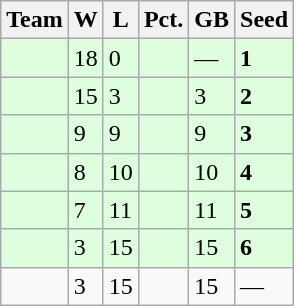<table class=wikitable>
<tr>
<th>Team</th>
<th>W</th>
<th>L</th>
<th>Pct.</th>
<th>GB</th>
<th>Seed</th>
</tr>
<tr bgcolor=ddffdd>
<td></td>
<td>18</td>
<td>0</td>
<td></td>
<td>—</td>
<td><strong>1</strong></td>
</tr>
<tr bgcolor=ddffdd>
<td></td>
<td>15</td>
<td>3</td>
<td></td>
<td>3</td>
<td><strong>2</strong></td>
</tr>
<tr bgcolor=ddffdd>
<td></td>
<td>9</td>
<td>9</td>
<td></td>
<td>9</td>
<td><strong>3</strong></td>
</tr>
<tr bgcolor=ddffdd>
<td></td>
<td>8</td>
<td>10</td>
<td></td>
<td>10</td>
<td><strong>4</strong></td>
</tr>
<tr bgcolor=ddffdd>
<td></td>
<td>7</td>
<td>11</td>
<td></td>
<td>11</td>
<td><strong>5</strong></td>
</tr>
<tr bgcolor=ddffdd>
<td></td>
<td>3</td>
<td>15</td>
<td></td>
<td>15</td>
<td><strong>6</strong></td>
</tr>
<tr>
<td></td>
<td>3</td>
<td>15</td>
<td></td>
<td>15</td>
<td>—</td>
</tr>
</table>
